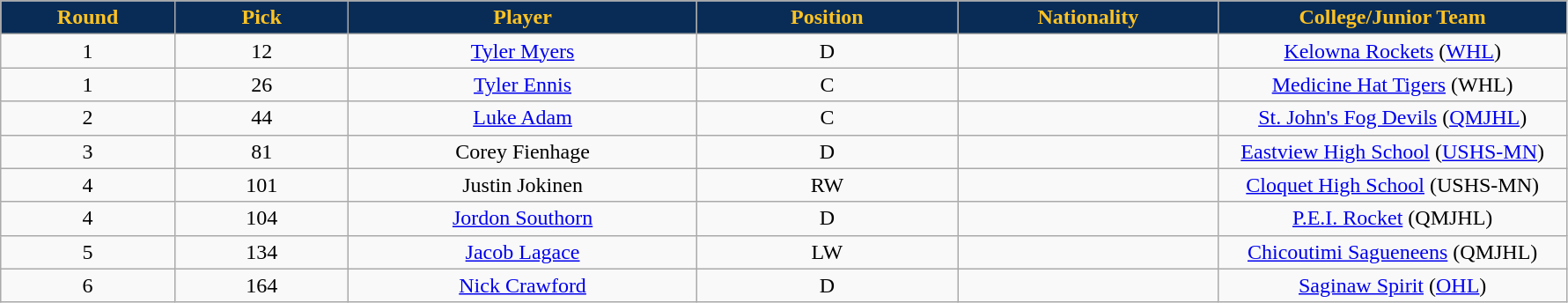<table class="wikitable">
<tr>
<th style="background:#092c57; color:#ffc322" width="10%">Round</th>
<th style="background:#092c57; color:#ffc322" width="10%">Pick</th>
<th style="background:#092c57; color:#ffc322" width="20%">Player</th>
<th style="background:#092c57; color:#ffc322" width="15%">Position</th>
<th style="background:#092c57; color:#ffc322" width="15%">Nationality</th>
<th style="background:#092c57; color:#ffc322" width="20%">College/Junior Team</th>
</tr>
<tr style="text-align: center">
<td>1</td>
<td>12</td>
<td><a href='#'>Tyler Myers</a></td>
<td>D</td>
<td></td>
<td><a href='#'>Kelowna Rockets</a> (<a href='#'>WHL</a>)</td>
</tr>
<tr style="text-align: center">
<td>1</td>
<td>26</td>
<td><a href='#'>Tyler Ennis</a></td>
<td>C</td>
<td></td>
<td><a href='#'>Medicine Hat Tigers</a> (WHL)</td>
</tr>
<tr style="text-align: center">
<td>2</td>
<td>44</td>
<td><a href='#'>Luke Adam</a></td>
<td>C</td>
<td></td>
<td><a href='#'>St. John's Fog Devils</a> (<a href='#'>QMJHL</a>)</td>
</tr>
<tr style="text-align: center">
<td>3</td>
<td>81</td>
<td>Corey Fienhage</td>
<td>D</td>
<td></td>
<td><a href='#'>Eastview High School</a> (<a href='#'>USHS-MN</a>)</td>
</tr>
<tr style="text-align: center">
<td>4</td>
<td>101</td>
<td>Justin Jokinen</td>
<td>RW</td>
<td></td>
<td><a href='#'>Cloquet High School</a> (USHS-MN)</td>
</tr>
<tr style="text-align: center">
<td>4</td>
<td>104</td>
<td><a href='#'>Jordon Southorn</a></td>
<td>D</td>
<td></td>
<td><a href='#'>P.E.I. Rocket</a> (QMJHL)</td>
</tr>
<tr style="text-align: center">
<td>5</td>
<td>134</td>
<td><a href='#'>Jacob Lagace</a></td>
<td>LW</td>
<td></td>
<td><a href='#'>Chicoutimi Sagueneens</a> (QMJHL)</td>
</tr>
<tr style="text-align: center">
<td>6</td>
<td>164</td>
<td><a href='#'>Nick Crawford</a></td>
<td>D</td>
<td></td>
<td><a href='#'>Saginaw Spirit</a> (<a href='#'>OHL</a>)</td>
</tr>
</table>
